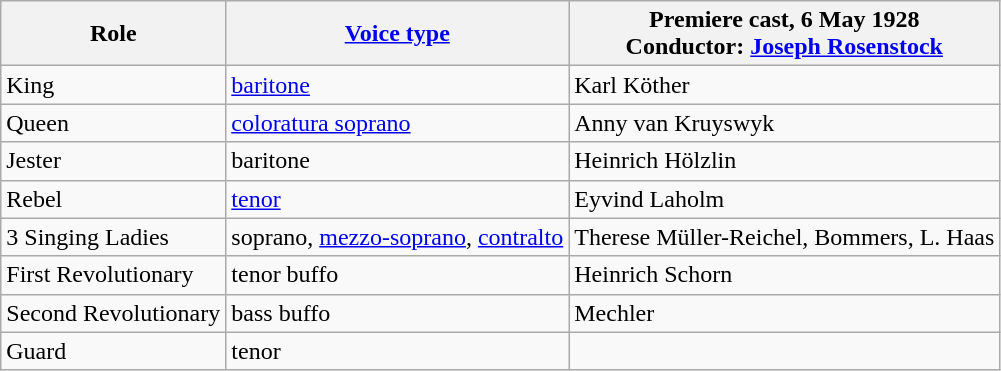<table class="wikitable">
<tr>
<th>Role</th>
<th><a href='#'>Voice type</a></th>
<th>Premiere cast, 6 May 1928<br>Conductor: <a href='#'>Joseph Rosenstock</a></th>
</tr>
<tr>
<td>King</td>
<td><a href='#'>baritone</a></td>
<td>Karl Köther</td>
</tr>
<tr>
<td>Queen</td>
<td><a href='#'>coloratura soprano</a></td>
<td>Anny van Kruyswyk</td>
</tr>
<tr>
<td>Jester</td>
<td>baritone</td>
<td>Heinrich Hölzlin</td>
</tr>
<tr>
<td>Rebel</td>
<td><a href='#'>tenor</a></td>
<td>Eyvind Laholm</td>
</tr>
<tr>
<td>3 Singing Ladies</td>
<td>soprano, <a href='#'>mezzo-soprano</a>, <a href='#'>contralto</a></td>
<td>Therese Müller-Reichel, Bommers, L. Haas</td>
</tr>
<tr>
<td>First Revolutionary</td>
<td>tenor buffo</td>
<td>Heinrich Schorn</td>
</tr>
<tr>
<td>Second Revolutionary</td>
<td>bass buffo</td>
<td>Mechler</td>
</tr>
<tr>
<td>Guard</td>
<td>tenor</td>
<td></td>
</tr>
</table>
